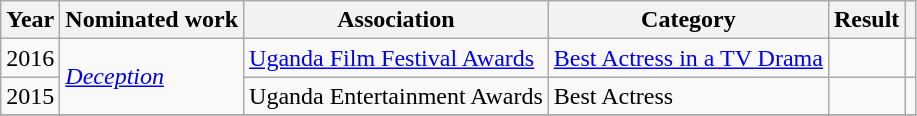<table class="wikitable">
<tr>
<th>Year</th>
<th>Nominated work</th>
<th>Association</th>
<th>Category</th>
<th>Result</th>
<th></th>
</tr>
<tr>
<td>2016</td>
<td rowspan=2><em><a href='#'>Deception</a></em></td>
<td><a href='#'>Uganda Film Festival Awards</a></td>
<td><a href='#'>Best Actress in a TV Drama</a></td>
<td></td>
<td></td>
</tr>
<tr>
<td align="center">2015</td>
<td>Uganda Entertainment Awards</td>
<td>Best Actress</td>
<td></td>
<td></td>
</tr>
<tr>
</tr>
</table>
